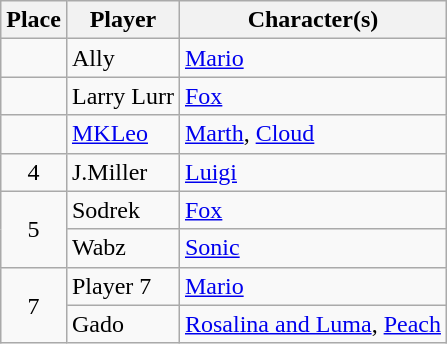<table class="wikitable">
<tr>
<th>Place </th>
<th>Player</th>
<th>Character(s)</th>
</tr>
<tr>
<td align=center></td>
<td> Ally</td>
<td><a href='#'>Mario</a></td>
</tr>
<tr>
<td align=center></td>
<td> Larry Lurr</td>
<td><a href='#'>Fox</a></td>
</tr>
<tr>
<td align=center></td>
<td> <a href='#'>MKLeo</a></td>
<td><a href='#'>Marth</a>, <a href='#'>Cloud</a></td>
</tr>
<tr>
<td align=center>4</td>
<td> J.Miller</td>
<td><a href='#'>Luigi</a></td>
</tr>
<tr>
<td align=center rowspan=2>5</td>
<td> Sodrek</td>
<td><a href='#'>Fox</a></td>
</tr>
<tr>
<td> Wabz</td>
<td><a href='#'>Sonic</a></td>
</tr>
<tr>
<td align=center rowspan=2>7</td>
<td> Player 7</td>
<td><a href='#'>Mario</a></td>
</tr>
<tr>
<td> Gado</td>
<td><a href='#'>Rosalina and Luma</a>, <a href='#'>Peach</a></td>
</tr>
</table>
